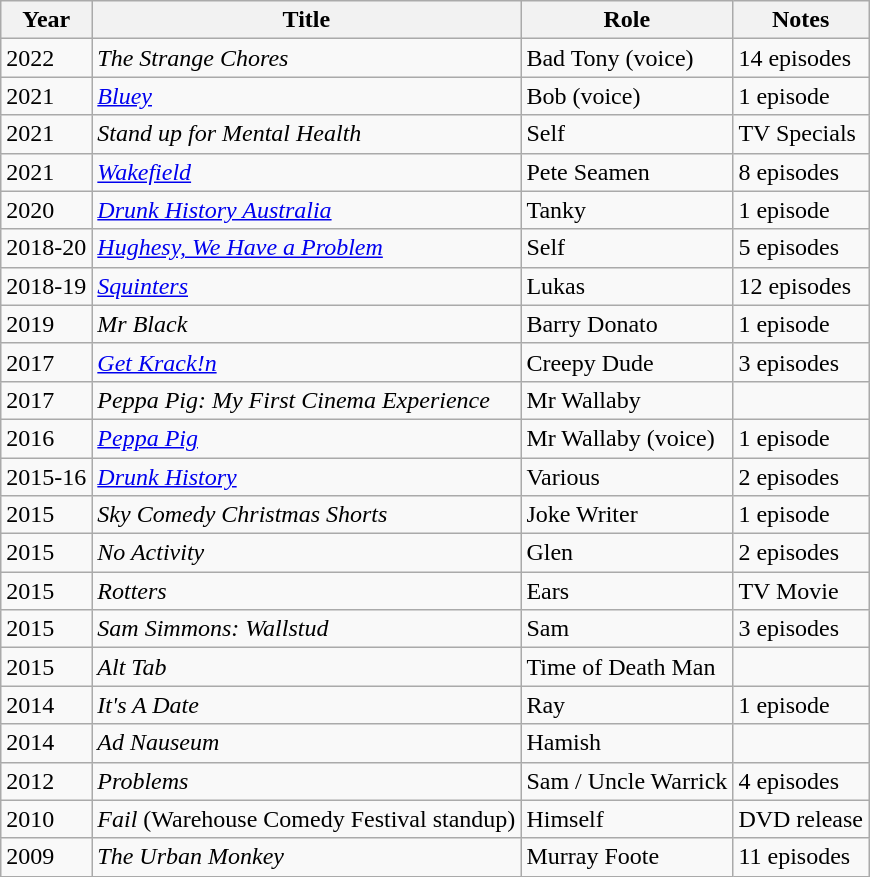<table class="wikitable">
<tr>
<th>Year</th>
<th>Title</th>
<th>Role</th>
<th>Notes</th>
</tr>
<tr>
<td>2022</td>
<td><em>The Strange Chores</em></td>
<td>Bad Tony (voice)</td>
<td>14 episodes</td>
</tr>
<tr>
<td>2021</td>
<td><em><a href='#'>Bluey</a></em></td>
<td>Bob (voice)</td>
<td>1 episode</td>
</tr>
<tr>
<td>2021</td>
<td><em>Stand up for Mental Health</em></td>
<td>Self</td>
<td>TV Specials</td>
</tr>
<tr>
<td>2021</td>
<td><em><a href='#'>Wakefield</a></em></td>
<td>Pete Seamen</td>
<td>8 episodes</td>
</tr>
<tr>
<td>2020</td>
<td><em><a href='#'>Drunk History Australia</a></em></td>
<td>Tanky</td>
<td>1 episode</td>
</tr>
<tr>
<td>2018-20</td>
<td><em><a href='#'>Hughesy, We Have a Problem</a></em></td>
<td>Self</td>
<td>5 episodes</td>
</tr>
<tr>
<td>2018-19</td>
<td><em><a href='#'>Squinters</a></em></td>
<td>Lukas</td>
<td>12 episodes</td>
</tr>
<tr>
<td>2019</td>
<td><em>Mr Black</em></td>
<td>Barry Donato</td>
<td>1 episode</td>
</tr>
<tr>
<td>2017</td>
<td><em><a href='#'>Get Krack!n</a></em></td>
<td>Creepy Dude</td>
<td>3 episodes</td>
</tr>
<tr>
<td>2017</td>
<td><em>Peppa Pig: My First Cinema Experience</em></td>
<td>Mr Wallaby</td>
<td></td>
</tr>
<tr>
<td>2016</td>
<td><em><a href='#'>Peppa Pig</a></em></td>
<td>Mr Wallaby (voice)</td>
<td>1 episode</td>
</tr>
<tr>
<td>2015-16</td>
<td><em><a href='#'>Drunk History</a></em></td>
<td>Various</td>
<td>2 episodes</td>
</tr>
<tr>
<td>2015</td>
<td><em>Sky Comedy Christmas Shorts</em></td>
<td>Joke Writer</td>
<td>1 episode</td>
</tr>
<tr>
<td>2015</td>
<td><em>No Activity</em></td>
<td>Glen</td>
<td>2 episodes</td>
</tr>
<tr>
<td>2015</td>
<td><em>Rotters</em></td>
<td>Ears</td>
<td>TV Movie</td>
</tr>
<tr>
<td>2015</td>
<td><em>Sam Simmons: Wallstud</em></td>
<td>Sam</td>
<td>3 episodes</td>
</tr>
<tr>
<td>2015</td>
<td><em>Alt Tab</em></td>
<td>Time of Death Man</td>
<td></td>
</tr>
<tr>
<td>2014</td>
<td><em>It's A Date</em></td>
<td>Ray</td>
<td>1 episode</td>
</tr>
<tr>
<td>2014</td>
<td><em>Ad Nauseum</em></td>
<td>Hamish</td>
<td></td>
</tr>
<tr>
<td>2012</td>
<td><em>Problems</em></td>
<td>Sam / Uncle Warrick</td>
<td>4 episodes</td>
</tr>
<tr>
<td>2010</td>
<td><em>Fail</em> (Warehouse Comedy Festival standup)</td>
<td>Himself</td>
<td>DVD release</td>
</tr>
<tr>
<td>2009</td>
<td><em>The Urban Monkey</em></td>
<td>Murray Foote</td>
<td>11 episodes</td>
</tr>
</table>
